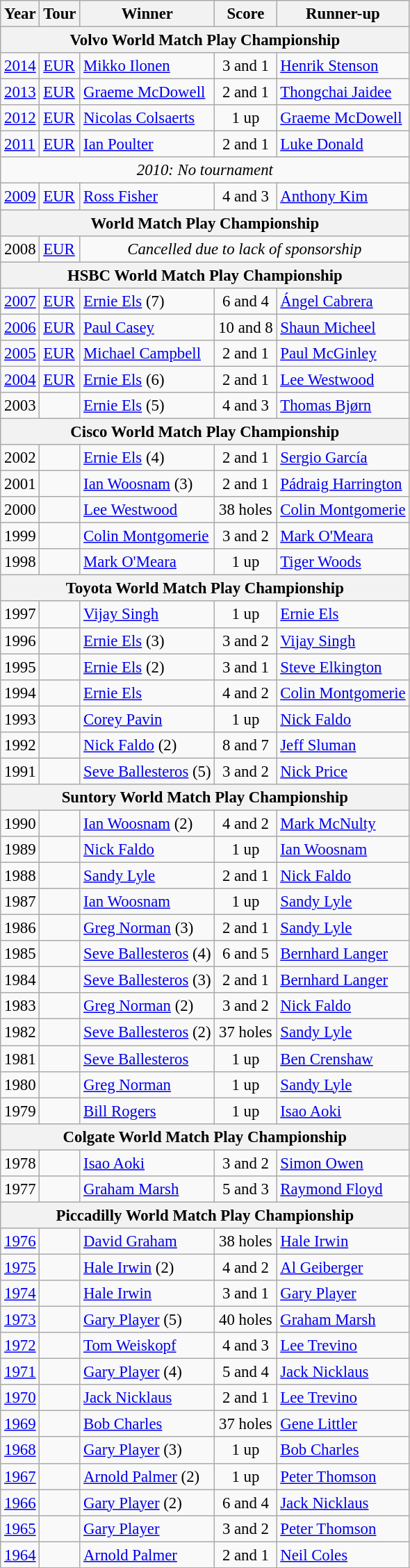<table class="wikitable" style="font-size:95%">
<tr>
<th>Year</th>
<th>Tour</th>
<th>Winner</th>
<th>Score</th>
<th>Runner-up</th>
</tr>
<tr>
<th colspan=5>Volvo World Match Play Championship</th>
</tr>
<tr>
<td><a href='#'>2014</a></td>
<td><a href='#'>EUR</a></td>
<td> <a href='#'>Mikko Ilonen</a></td>
<td align=center>3 and 1</td>
<td> <a href='#'>Henrik Stenson</a></td>
</tr>
<tr>
<td><a href='#'>2013</a></td>
<td><a href='#'>EUR</a></td>
<td> <a href='#'>Graeme McDowell</a></td>
<td align=center>2 and 1</td>
<td> <a href='#'>Thongchai Jaidee</a></td>
</tr>
<tr>
<td><a href='#'>2012</a></td>
<td><a href='#'>EUR</a></td>
<td> <a href='#'>Nicolas Colsaerts</a></td>
<td align=center>1 up</td>
<td> <a href='#'>Graeme McDowell</a></td>
</tr>
<tr>
<td><a href='#'>2011</a></td>
<td><a href='#'>EUR</a></td>
<td> <a href='#'>Ian Poulter</a></td>
<td align=center>2 and 1</td>
<td> <a href='#'>Luke Donald</a></td>
</tr>
<tr>
<td colspan=5 align=center><em>2010: No tournament</em></td>
</tr>
<tr>
<td><a href='#'>2009</a></td>
<td><a href='#'>EUR</a></td>
<td> <a href='#'>Ross Fisher</a></td>
<td align=center>4 and 3</td>
<td> <a href='#'>Anthony Kim</a></td>
</tr>
<tr>
<th colspan=5>World Match Play Championship</th>
</tr>
<tr>
<td>2008</td>
<td><a href='#'>EUR</a></td>
<td colspan=3 align=center><em>Cancelled due to lack of sponsorship</em></td>
</tr>
<tr>
<th colspan=5>HSBC World Match Play Championship</th>
</tr>
<tr>
<td><a href='#'>2007</a></td>
<td><a href='#'>EUR</a></td>
<td> <a href='#'>Ernie Els</a> (7)</td>
<td align=center>6 and 4</td>
<td> <a href='#'>Ángel Cabrera</a></td>
</tr>
<tr>
<td><a href='#'>2006</a></td>
<td><a href='#'>EUR</a></td>
<td> <a href='#'>Paul Casey</a></td>
<td align=center>10 and 8</td>
<td> <a href='#'>Shaun Micheel</a></td>
</tr>
<tr>
<td><a href='#'>2005</a></td>
<td><a href='#'>EUR</a></td>
<td> <a href='#'>Michael Campbell</a></td>
<td align=center>2 and 1</td>
<td> <a href='#'>Paul McGinley</a></td>
</tr>
<tr>
<td><a href='#'>2004</a></td>
<td><a href='#'>EUR</a></td>
<td> <a href='#'>Ernie Els</a> (6)</td>
<td align=center>2 and 1</td>
<td> <a href='#'>Lee Westwood</a></td>
</tr>
<tr>
<td>2003</td>
<td></td>
<td> <a href='#'>Ernie Els</a> (5)</td>
<td align=center>4 and 3</td>
<td> <a href='#'>Thomas Bjørn</a></td>
</tr>
<tr>
<th colspan=5>Cisco World Match Play Championship</th>
</tr>
<tr>
<td>2002</td>
<td></td>
<td> <a href='#'>Ernie Els</a> (4)</td>
<td align=center>2 and 1</td>
<td> <a href='#'>Sergio García</a></td>
</tr>
<tr>
<td>2001</td>
<td></td>
<td> <a href='#'>Ian Woosnam</a> (3)</td>
<td align=center>2 and 1</td>
<td> <a href='#'>Pádraig Harrington</a></td>
</tr>
<tr>
<td>2000</td>
<td></td>
<td> <a href='#'>Lee Westwood</a></td>
<td align=center>38 holes</td>
<td> <a href='#'>Colin Montgomerie</a></td>
</tr>
<tr>
<td>1999</td>
<td></td>
<td> <a href='#'>Colin Montgomerie</a></td>
<td align=center>3 and 2</td>
<td> <a href='#'>Mark O'Meara</a></td>
</tr>
<tr>
<td>1998</td>
<td></td>
<td> <a href='#'>Mark O'Meara</a></td>
<td align=center>1 up</td>
<td> <a href='#'>Tiger Woods</a></td>
</tr>
<tr>
<th colspan=5>Toyota World Match Play Championship</th>
</tr>
<tr>
<td>1997</td>
<td></td>
<td> <a href='#'>Vijay Singh</a></td>
<td align=center>1 up</td>
<td> <a href='#'>Ernie Els</a></td>
</tr>
<tr>
<td>1996</td>
<td></td>
<td> <a href='#'>Ernie Els</a> (3)</td>
<td align=center>3 and 2</td>
<td> <a href='#'>Vijay Singh</a></td>
</tr>
<tr>
<td>1995</td>
<td></td>
<td> <a href='#'>Ernie Els</a> (2)</td>
<td align=center>3 and 1</td>
<td> <a href='#'>Steve Elkington</a></td>
</tr>
<tr>
<td>1994</td>
<td></td>
<td> <a href='#'>Ernie Els</a></td>
<td align=center>4 and 2</td>
<td> <a href='#'>Colin Montgomerie</a></td>
</tr>
<tr>
<td>1993</td>
<td></td>
<td> <a href='#'>Corey Pavin</a></td>
<td align=center>1 up</td>
<td> <a href='#'>Nick Faldo</a></td>
</tr>
<tr>
<td>1992</td>
<td></td>
<td> <a href='#'>Nick Faldo</a> (2)</td>
<td align=center>8 and 7</td>
<td> <a href='#'>Jeff Sluman</a></td>
</tr>
<tr>
<td>1991</td>
<td></td>
<td> <a href='#'>Seve Ballesteros</a> (5)</td>
<td align=center>3 and 2</td>
<td> <a href='#'>Nick Price</a></td>
</tr>
<tr>
<th colspan=5>Suntory World Match Play Championship</th>
</tr>
<tr>
<td>1990</td>
<td></td>
<td> <a href='#'>Ian Woosnam</a> (2)</td>
<td align=center>4 and 2</td>
<td> <a href='#'>Mark McNulty</a></td>
</tr>
<tr>
<td>1989</td>
<td></td>
<td> <a href='#'>Nick Faldo</a></td>
<td align=center>1 up</td>
<td> <a href='#'>Ian Woosnam</a></td>
</tr>
<tr>
<td>1988</td>
<td></td>
<td> <a href='#'>Sandy Lyle</a></td>
<td align=center>2 and 1</td>
<td> <a href='#'>Nick Faldo</a></td>
</tr>
<tr>
<td>1987</td>
<td></td>
<td> <a href='#'>Ian Woosnam</a></td>
<td align=center>1 up</td>
<td> <a href='#'>Sandy Lyle</a></td>
</tr>
<tr>
<td>1986</td>
<td></td>
<td> <a href='#'>Greg Norman</a> (3)</td>
<td align=center>2 and 1</td>
<td> <a href='#'>Sandy Lyle</a></td>
</tr>
<tr>
<td>1985</td>
<td></td>
<td> <a href='#'>Seve Ballesteros</a> (4)</td>
<td align=center>6 and 5</td>
<td> <a href='#'>Bernhard Langer</a></td>
</tr>
<tr>
<td>1984</td>
<td></td>
<td> <a href='#'>Seve Ballesteros</a> (3)</td>
<td align=center>2 and 1</td>
<td> <a href='#'>Bernhard Langer</a></td>
</tr>
<tr>
<td>1983</td>
<td></td>
<td> <a href='#'>Greg Norman</a> (2)</td>
<td align=center>3 and 2</td>
<td> <a href='#'>Nick Faldo</a></td>
</tr>
<tr>
<td>1982</td>
<td></td>
<td> <a href='#'>Seve Ballesteros</a> (2)</td>
<td align=center>37 holes</td>
<td> <a href='#'>Sandy Lyle</a></td>
</tr>
<tr>
<td>1981</td>
<td></td>
<td> <a href='#'>Seve Ballesteros</a></td>
<td align=center>1 up</td>
<td> <a href='#'>Ben Crenshaw</a></td>
</tr>
<tr>
<td>1980</td>
<td></td>
<td> <a href='#'>Greg Norman</a></td>
<td align=center>1 up</td>
<td> <a href='#'>Sandy Lyle</a></td>
</tr>
<tr>
<td>1979</td>
<td></td>
<td> <a href='#'>Bill Rogers</a></td>
<td align=center>1 up</td>
<td> <a href='#'>Isao Aoki</a></td>
</tr>
<tr>
<th colspan=6>Colgate World Match Play Championship</th>
</tr>
<tr>
<td>1978</td>
<td></td>
<td> <a href='#'>Isao Aoki</a></td>
<td align=center>3 and 2</td>
<td> <a href='#'>Simon Owen</a></td>
</tr>
<tr>
<td>1977</td>
<td></td>
<td> <a href='#'>Graham Marsh</a></td>
<td align=center>5 and 3</td>
<td> <a href='#'>Raymond Floyd</a></td>
</tr>
<tr>
<th colspan=6>Piccadilly World Match Play Championship</th>
</tr>
<tr>
<td><a href='#'>1976</a></td>
<td></td>
<td> <a href='#'>David Graham</a></td>
<td align=center>38 holes</td>
<td> <a href='#'>Hale Irwin</a></td>
</tr>
<tr>
<td><a href='#'>1975</a></td>
<td></td>
<td> <a href='#'>Hale Irwin</a> (2)</td>
<td align=center>4 and 2</td>
<td> <a href='#'>Al Geiberger</a></td>
</tr>
<tr>
<td><a href='#'>1974</a></td>
<td></td>
<td> <a href='#'>Hale Irwin</a></td>
<td align=center>3 and 1</td>
<td> <a href='#'>Gary Player</a></td>
</tr>
<tr>
<td><a href='#'>1973</a></td>
<td></td>
<td> <a href='#'>Gary Player</a> (5)</td>
<td align=center>40 holes</td>
<td> <a href='#'>Graham Marsh</a></td>
</tr>
<tr>
<td><a href='#'>1972</a></td>
<td></td>
<td> <a href='#'>Tom Weiskopf</a></td>
<td align=center>4 and 3</td>
<td> <a href='#'>Lee Trevino</a></td>
</tr>
<tr>
<td><a href='#'>1971</a></td>
<td></td>
<td> <a href='#'>Gary Player</a> (4)</td>
<td align=center>5 and 4</td>
<td> <a href='#'>Jack Nicklaus</a></td>
</tr>
<tr>
<td><a href='#'>1970</a></td>
<td></td>
<td> <a href='#'>Jack Nicklaus</a></td>
<td align=center>2 and 1</td>
<td> <a href='#'>Lee Trevino</a></td>
</tr>
<tr>
<td><a href='#'>1969</a></td>
<td></td>
<td> <a href='#'>Bob Charles</a></td>
<td align=center>37 holes</td>
<td> <a href='#'>Gene Littler</a></td>
</tr>
<tr>
<td><a href='#'>1968</a></td>
<td></td>
<td> <a href='#'>Gary Player</a> (3)</td>
<td align=center>1 up</td>
<td> <a href='#'>Bob Charles</a></td>
</tr>
<tr>
<td><a href='#'>1967</a></td>
<td></td>
<td> <a href='#'>Arnold Palmer</a> (2)</td>
<td align=center>1 up</td>
<td> <a href='#'>Peter Thomson</a></td>
</tr>
<tr>
<td><a href='#'>1966</a></td>
<td></td>
<td> <a href='#'>Gary Player</a> (2)</td>
<td align=center>6 and 4</td>
<td> <a href='#'>Jack Nicklaus</a></td>
</tr>
<tr>
<td><a href='#'>1965</a></td>
<td></td>
<td> <a href='#'>Gary Player</a></td>
<td align=center>3 and 2</td>
<td> <a href='#'>Peter Thomson</a></td>
</tr>
<tr>
<td><a href='#'>1964</a></td>
<td></td>
<td> <a href='#'>Arnold Palmer</a></td>
<td align=center>2 and 1</td>
<td> <a href='#'>Neil Coles</a></td>
</tr>
</table>
